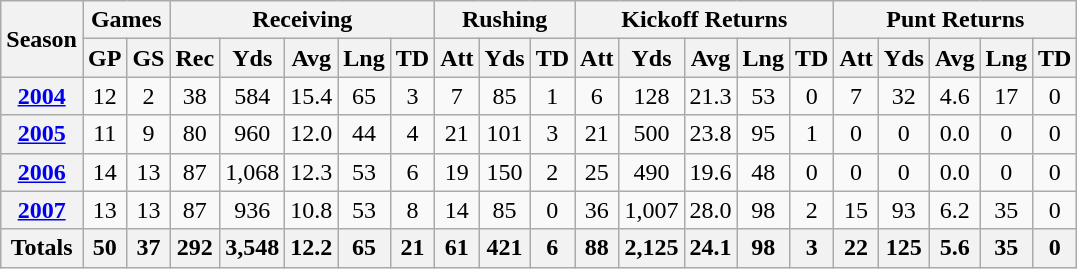<table class="wikitable" style="text-align:center;">
<tr>
<th rowspan="2">Season</th>
<th colspan="2">Games</th>
<th colspan="5">Receiving</th>
<th colspan="3">Rushing</th>
<th colspan="5">Kickoff Returns</th>
<th colspan="5">Punt Returns</th>
</tr>
<tr>
<th>GP</th>
<th>GS</th>
<th>Rec</th>
<th>Yds</th>
<th>Avg</th>
<th>Lng</th>
<th>TD</th>
<th>Att</th>
<th>Yds</th>
<th>TD</th>
<th>Att</th>
<th>Yds</th>
<th>Avg</th>
<th>Lng</th>
<th>TD</th>
<th>Att</th>
<th>Yds</th>
<th>Avg</th>
<th>Lng</th>
<th>TD</th>
</tr>
<tr>
<th><a href='#'>2004</a></th>
<td>12</td>
<td>2</td>
<td>38</td>
<td>584</td>
<td>15.4</td>
<td>65</td>
<td>3</td>
<td>7</td>
<td>85</td>
<td>1</td>
<td>6</td>
<td>128</td>
<td>21.3</td>
<td>53</td>
<td>0</td>
<td>7</td>
<td>32</td>
<td>4.6</td>
<td>17</td>
<td>0</td>
</tr>
<tr>
<th><a href='#'>2005</a></th>
<td>11</td>
<td>9</td>
<td>80</td>
<td>960</td>
<td>12.0</td>
<td>44</td>
<td>4</td>
<td>21</td>
<td>101</td>
<td>3</td>
<td>21</td>
<td>500</td>
<td>23.8</td>
<td>95</td>
<td>1</td>
<td>0</td>
<td>0</td>
<td>0.0</td>
<td>0</td>
<td>0</td>
</tr>
<tr>
<th><a href='#'>2006</a></th>
<td>14</td>
<td>13</td>
<td>87</td>
<td>1,068</td>
<td>12.3</td>
<td>53</td>
<td>6</td>
<td>19</td>
<td>150</td>
<td>2</td>
<td>25</td>
<td>490</td>
<td>19.6</td>
<td>48</td>
<td>0</td>
<td>0</td>
<td>0</td>
<td>0.0</td>
<td>0</td>
<td>0</td>
</tr>
<tr>
<th><a href='#'>2007</a></th>
<td>13</td>
<td>13</td>
<td>87</td>
<td>936</td>
<td>10.8</td>
<td>53</td>
<td>8</td>
<td>14</td>
<td>85</td>
<td>0</td>
<td>36</td>
<td>1,007</td>
<td>28.0</td>
<td>98</td>
<td>2</td>
<td>15</td>
<td>93</td>
<td>6.2</td>
<td>35</td>
<td>0</td>
</tr>
<tr>
<th>Totals</th>
<th>50</th>
<th>37</th>
<th>292</th>
<th>3,548</th>
<th>12.2</th>
<th>65</th>
<th>21</th>
<th>61</th>
<th>421</th>
<th>6</th>
<th>88</th>
<th>2,125</th>
<th>24.1</th>
<th>98</th>
<th>3</th>
<th>22</th>
<th>125</th>
<th>5.6</th>
<th>35</th>
<th>0</th>
</tr>
</table>
